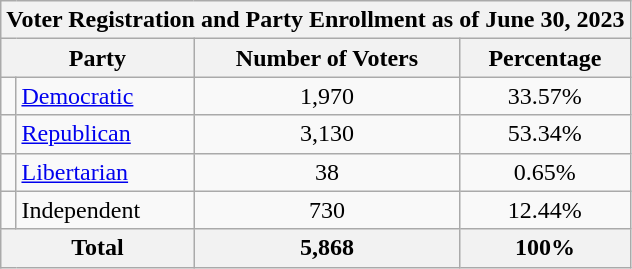<table class=wikitable>
<tr>
<th colspan = 6>Voter Registration and Party Enrollment as of June 30, 2023</th>
</tr>
<tr>
<th colspan = 2>Party</th>
<th>Number of Voters</th>
<th>Percentage</th>
</tr>
<tr>
<td></td>
<td><a href='#'>Democratic</a></td>
<td align = center>1,970</td>
<td align = center>33.57%</td>
</tr>
<tr>
<td></td>
<td><a href='#'>Republican</a></td>
<td align = center>3,130</td>
<td align = center>53.34%</td>
</tr>
<tr>
<td></td>
<td><a href='#'>Libertarian</a></td>
<td align = center>38</td>
<td align = center>0.65%</td>
</tr>
<tr>
<td></td>
<td>Independent</td>
<td align = center>730</td>
<td align = center>12.44%</td>
</tr>
<tr>
<th colspan = 2>Total</th>
<th align = center>5,868</th>
<th align = center>100%</th>
</tr>
</table>
